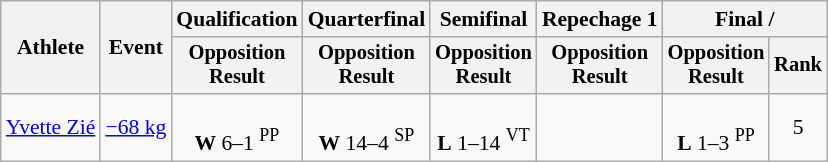<table class="wikitable" style="font-size:90%">
<tr>
<th rowspan=2>Athlete</th>
<th rowspan=2>Event</th>
<th>Qualification</th>
<th>Quarterfinal</th>
<th>Semifinal</th>
<th>Repechage 1</th>
<th colspan=2>Final / </th>
</tr>
<tr style="font-size: 95%">
<th>Opposition<br>Result</th>
<th>Opposition<br>Result</th>
<th>Opposition<br>Result</th>
<th>Opposition<br>Result</th>
<th>Opposition<br>Result</th>
<th>Rank</th>
</tr>
<tr align=center>
<td align=left><a href='#'>Yvette Zié</a></td>
<td align=left><a href='#'>−68 kg</a></td>
<td><br><strong>W</strong> 6–1 <sup>PP</sup></td>
<td><br><strong>W</strong> 14–4 <sup>SP</sup></td>
<td><br><strong>L</strong> 1–14 <sup>VT</sup></td>
<td></td>
<td><br><strong>L</strong> 1–3 <sup>PP</sup></td>
<td>5</td>
</tr>
</table>
